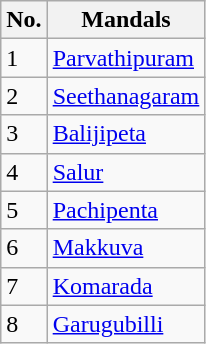<table class="wikitable">
<tr>
<th>No.</th>
<th>Mandals</th>
</tr>
<tr>
<td>1</td>
<td><a href='#'>Parvathipuram</a></td>
</tr>
<tr>
<td>2</td>
<td><a href='#'>Seethanagaram</a></td>
</tr>
<tr>
<td>3</td>
<td><a href='#'>Balijipeta</a></td>
</tr>
<tr>
<td>4</td>
<td><a href='#'>Salur</a></td>
</tr>
<tr>
<td>5</td>
<td><a href='#'>Pachipenta</a></td>
</tr>
<tr>
<td>6</td>
<td><a href='#'>Makkuva</a></td>
</tr>
<tr>
<td>7</td>
<td><a href='#'>Komarada</a></td>
</tr>
<tr>
<td>8</td>
<td><a href='#'>Garugubilli</a></td>
</tr>
</table>
